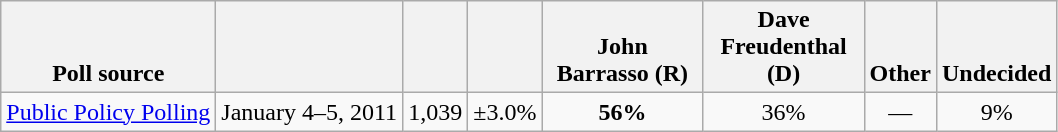<table class="wikitable" style="text-align:center">
<tr valign= bottom>
<th>Poll source</th>
<th></th>
<th></th>
<th></th>
<th style="width:100px;">John<br> Barrasso (R)</th>
<th style="width:100px;">Dave<br>Freudenthal (D)</th>
<th>Other</th>
<th>Undecided</th>
</tr>
<tr>
<td><a href='#'>Public Policy Polling</a></td>
<td>January 4–5, 2011</td>
<td>1,039</td>
<td>±3.0%</td>
<td><strong>56%</strong></td>
<td>36%</td>
<td>—</td>
<td>9%</td>
</tr>
</table>
